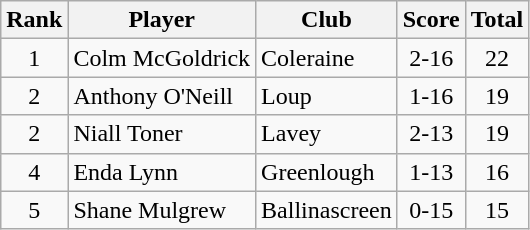<table class="wikitable">
<tr>
<th>Rank</th>
<th>Player</th>
<th>Club</th>
<th>Score</th>
<th>Total</th>
</tr>
<tr>
<td align=center>1</td>
<td>Colm McGoldrick</td>
<td>Coleraine</td>
<td align=center>2-16</td>
<td align=center>22</td>
</tr>
<tr>
<td align=center>2</td>
<td>Anthony O'Neill</td>
<td>Loup</td>
<td align=center>1-16</td>
<td align=center>19</td>
</tr>
<tr>
<td align=center>2</td>
<td>Niall Toner</td>
<td>Lavey</td>
<td align=center>2-13</td>
<td align=center>19</td>
</tr>
<tr>
<td align=center>4</td>
<td>Enda Lynn</td>
<td>Greenlough</td>
<td align=center>1-13</td>
<td align=center>16</td>
</tr>
<tr>
<td align=center>5</td>
<td>Shane Mulgrew</td>
<td>Ballinascreen</td>
<td align=center>0-15</td>
<td align=center>15</td>
</tr>
</table>
